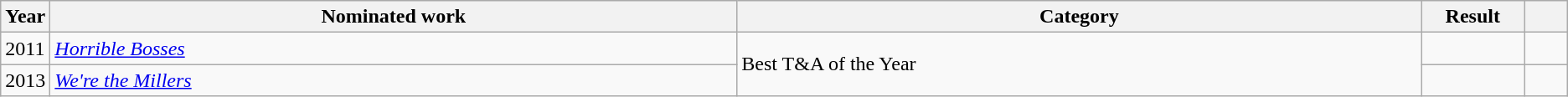<table class="wikitable sortable">
<tr>
<th scope="col" style="width:1em;">Year</th>
<th scope="col" style="width:39em;">Nominated work</th>
<th scope="col" style="width:39em;">Category</th>
<th scope="col" style="width:5em;">Result</th>
<th scope="col" style="width:2em;" class="unsortable"></th>
</tr>
<tr>
<td>2011</td>
<td><em><a href='#'>Horrible Bosses</a></em></td>
<td rowspan="2">Best T&A of the Year</td>
<td></td>
<td></td>
</tr>
<tr>
<td>2013</td>
<td><em><a href='#'>We're the Millers</a></em></td>
<td></td>
<td></td>
</tr>
</table>
